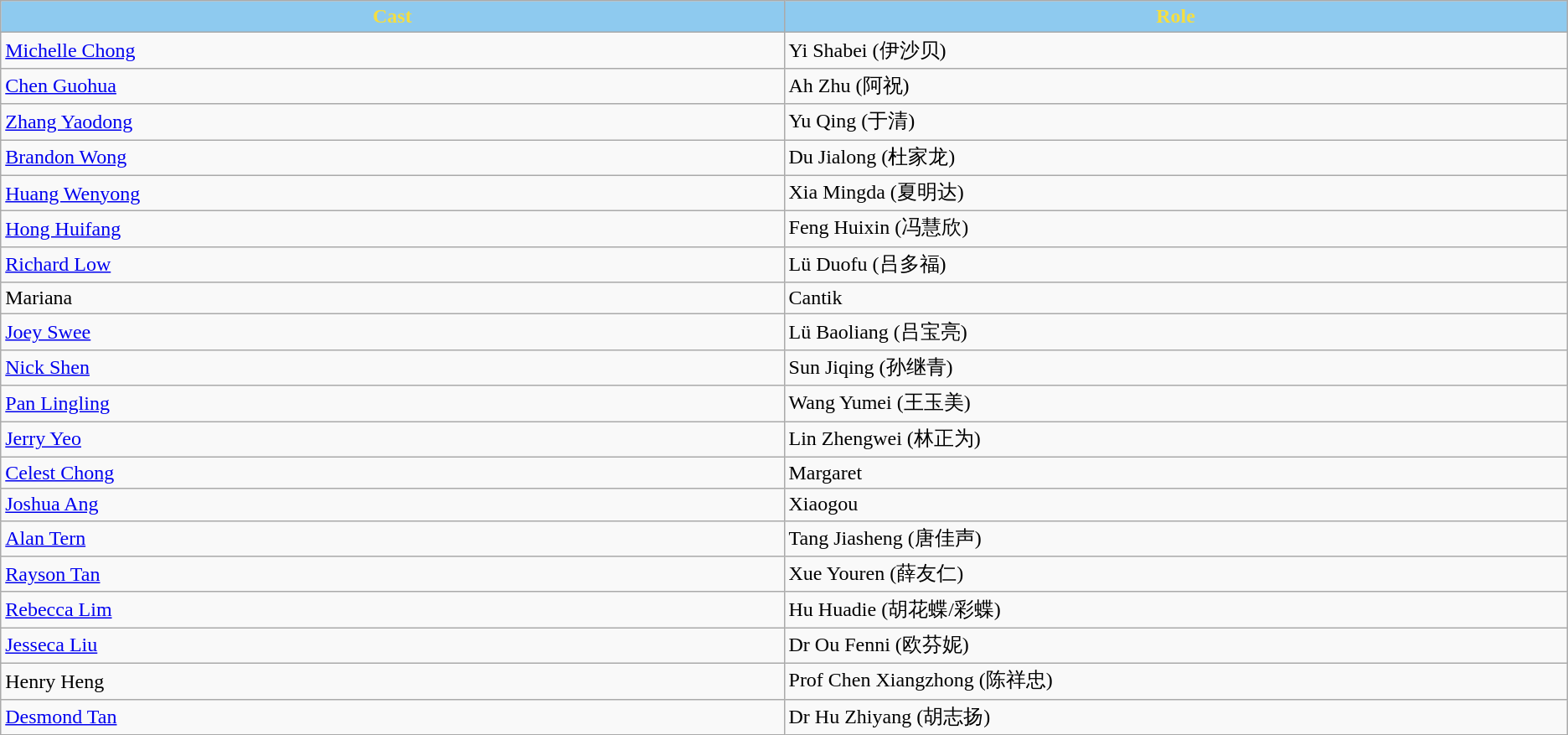<table class="wikitable">
<tr>
<th style="background:#8ecaef; color:#f5de40; width:17%">Cast</th>
<th style="background:#8ecaef; color:#f5de40; width:17%">Role</th>
</tr>
<tr>
<td><a href='#'>Michelle Chong</a></td>
<td>Yi Shabei (伊沙贝)</td>
</tr>
<tr>
<td><a href='#'>Chen Guohua</a></td>
<td>Ah Zhu (阿祝)</td>
</tr>
<tr>
<td><a href='#'>Zhang Yaodong</a></td>
<td>Yu Qing (于清)</td>
</tr>
<tr>
<td><a href='#'>Brandon Wong</a></td>
<td>Du Jialong (杜家龙)</td>
</tr>
<tr>
<td><a href='#'>Huang Wenyong</a></td>
<td>Xia Mingda (夏明达)</td>
</tr>
<tr>
<td><a href='#'>Hong Huifang</a></td>
<td>Feng Huixin (冯慧欣)</td>
</tr>
<tr>
<td><a href='#'>Richard Low</a></td>
<td>Lü Duofu (吕多福)</td>
</tr>
<tr>
<td>Mariana</td>
<td>Cantik</td>
</tr>
<tr>
<td><a href='#'>Joey Swee</a></td>
<td>Lü Baoliang (吕宝亮)</td>
</tr>
<tr>
<td><a href='#'>Nick Shen</a></td>
<td>Sun Jiqing (孙继青)</td>
</tr>
<tr>
<td><a href='#'>Pan Lingling</a></td>
<td>Wang Yumei (王玉美)</td>
</tr>
<tr>
<td><a href='#'>Jerry Yeo</a></td>
<td>Lin Zhengwei (林正为)</td>
</tr>
<tr>
<td><a href='#'>Celest Chong</a></td>
<td>Margaret</td>
</tr>
<tr>
<td><a href='#'>Joshua Ang</a></td>
<td>Xiaogou</td>
</tr>
<tr>
<td><a href='#'>Alan Tern</a></td>
<td>Tang Jiasheng (唐佳声)</td>
</tr>
<tr>
<td><a href='#'>Rayson Tan</a></td>
<td>Xue Youren (薛友仁)</td>
</tr>
<tr>
<td><a href='#'>Rebecca Lim</a></td>
<td>Hu Huadie (胡花蝶/彩蝶)</td>
</tr>
<tr>
<td><a href='#'>Jesseca Liu</a></td>
<td>Dr Ou Fenni (欧芬妮)</td>
</tr>
<tr>
<td>Henry Heng</td>
<td>Prof Chen Xiangzhong (陈祥忠)</td>
</tr>
<tr>
<td><a href='#'>Desmond Tan</a></td>
<td>Dr Hu Zhiyang (胡志扬)</td>
</tr>
</table>
